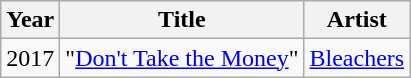<table class="wikitable sortable">
<tr>
<th>Year</th>
<th>Title</th>
<th>Artist</th>
</tr>
<tr>
<td>2017</td>
<td>"<a href='#'>Don't Take the Money</a>"</td>
<td><a href='#'>Bleachers</a></td>
</tr>
</table>
